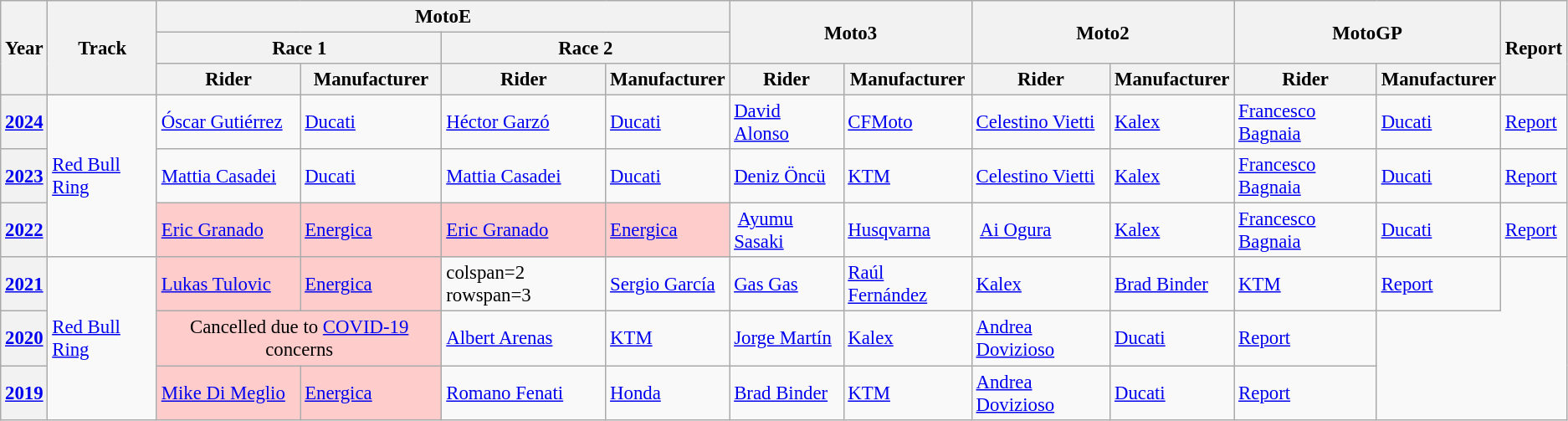<table class="wikitable" style="font-size: 95%;">
<tr>
<th rowspan=3>Year</th>
<th rowspan=3>Track</th>
<th colspan=4>MotoE</th>
<th colspan=2 rowspan=2>Moto3</th>
<th colspan=2 rowspan=2>Moto2</th>
<th colspan=2 rowspan=2>MotoGP</th>
<th rowspan=3>Report</th>
</tr>
<tr>
<th colspan=2>Race 1</th>
<th colspan=2>Race 2</th>
</tr>
<tr>
<th>Rider</th>
<th>Manufacturer</th>
<th>Rider</th>
<th>Manufacturer</th>
<th>Rider</th>
<th>Manufacturer</th>
<th>Rider</th>
<th>Manufacturer</th>
<th>Rider</th>
<th>Manufacturer</th>
</tr>
<tr>
<th><a href='#'>2024</a></th>
<td rowspan=3><a href='#'>Red Bull Ring</a></td>
<td> <a href='#'>Óscar Gutiérrez</a></td>
<td><a href='#'>Ducati</a></td>
<td> <a href='#'>Héctor Garzó</a></td>
<td><a href='#'>Ducati</a></td>
<td> <a href='#'>David Alonso</a></td>
<td><a href='#'>CFMoto</a></td>
<td> <a href='#'>Celestino Vietti</a></td>
<td><a href='#'>Kalex</a></td>
<td> <a href='#'>Francesco Bagnaia</a></td>
<td><a href='#'>Ducati</a></td>
<td><a href='#'>Report</a></td>
</tr>
<tr>
<th><a href='#'>2023</a></th>
<td> <a href='#'>Mattia Casadei</a></td>
<td><a href='#'>Ducati</a></td>
<td> <a href='#'>Mattia Casadei</a></td>
<td><a href='#'>Ducati</a></td>
<td> <a href='#'>Deniz Öncü</a></td>
<td><a href='#'>KTM</a></td>
<td> <a href='#'>Celestino Vietti</a></td>
<td><a href='#'>Kalex</a></td>
<td> <a href='#'>Francesco Bagnaia</a></td>
<td><a href='#'>Ducati</a></td>
<td><a href='#'>Report</a></td>
</tr>
<tr>
<th><a href='#'>2022</a></th>
<td style="background:#FFCCCC;"> <a href='#'>Eric Granado</a></td>
<td style="background:#FFCCCC;"><a href='#'>Energica</a></td>
<td style="background:#FFCCCC;"> <a href='#'>Eric Granado</a></td>
<td style="background:#FFCCCC;"><a href='#'>Energica</a></td>
<td> <a href='#'>Ayumu Sasaki</a></td>
<td><a href='#'>Husqvarna</a></td>
<td> <a href='#'>Ai Ogura</a></td>
<td><a href='#'>Kalex</a></td>
<td> <a href='#'>Francesco Bagnaia</a></td>
<td><a href='#'>Ducati</a></td>
<td><a href='#'>Report</a></td>
</tr>
<tr>
<th><a href='#'>2021</a></th>
<td rowspan="3"><a href='#'>Red Bull Ring</a></td>
<td style="background:#FFCCCC;"> <a href='#'>Lukas Tulovic</a></td>
<td style="background:#FFCCCC;"><a href='#'>Energica</a></td>
<td>colspan=2 rowspan=3</td>
<td> <a href='#'>Sergio García</a></td>
<td><a href='#'>Gas Gas</a></td>
<td> <a href='#'>Raúl Fernández</a></td>
<td><a href='#'>Kalex</a></td>
<td> <a href='#'>Brad Binder</a></td>
<td><a href='#'>KTM</a></td>
<td><a href='#'>Report</a></td>
</tr>
<tr>
<th><a href='#'>2020</a></th>
<td style="background:#FFCCCC;" align=center colspan=2>Cancelled due to <a href='#'>COVID-19</a> concerns</td>
<td> <a href='#'>Albert Arenas</a></td>
<td><a href='#'>KTM</a></td>
<td> <a href='#'>Jorge Martín</a></td>
<td><a href='#'>Kalex</a></td>
<td> <a href='#'>Andrea Dovizioso</a></td>
<td><a href='#'>Ducati</a></td>
<td><a href='#'>Report</a></td>
</tr>
<tr>
<th><a href='#'>2019</a></th>
<td style="background:#FFCCCC;"> <a href='#'>Mike Di Meglio</a></td>
<td style="background:#FFCCCC;"><a href='#'>Energica</a></td>
<td> <a href='#'>Romano Fenati</a></td>
<td><a href='#'>Honda</a></td>
<td> <a href='#'>Brad Binder</a></td>
<td><a href='#'>KTM</a></td>
<td> <a href='#'>Andrea Dovizioso</a></td>
<td><a href='#'>Ducati</a></td>
<td><a href='#'>Report</a></td>
</tr>
</table>
